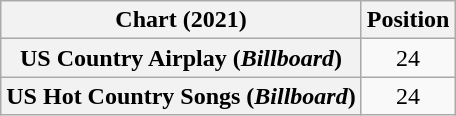<table class="wikitable sortable plainrowheaders" style="text-align:center">
<tr>
<th>Chart (2021)</th>
<th>Position</th>
</tr>
<tr>
<th scope="row">US Country Airplay (<em>Billboard</em>)</th>
<td>24</td>
</tr>
<tr>
<th scope="row">US Hot Country Songs (<em>Billboard</em>)</th>
<td>24</td>
</tr>
</table>
